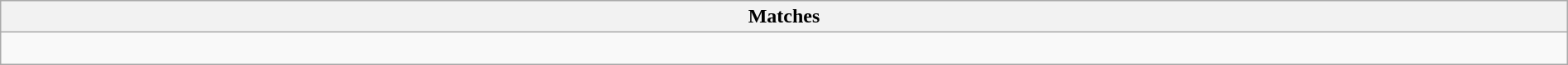<table class="wikitable collapsible collapsed" style="width:100%;">
<tr>
<th>Matches</th>
</tr>
<tr>
<td><br></td>
</tr>
</table>
